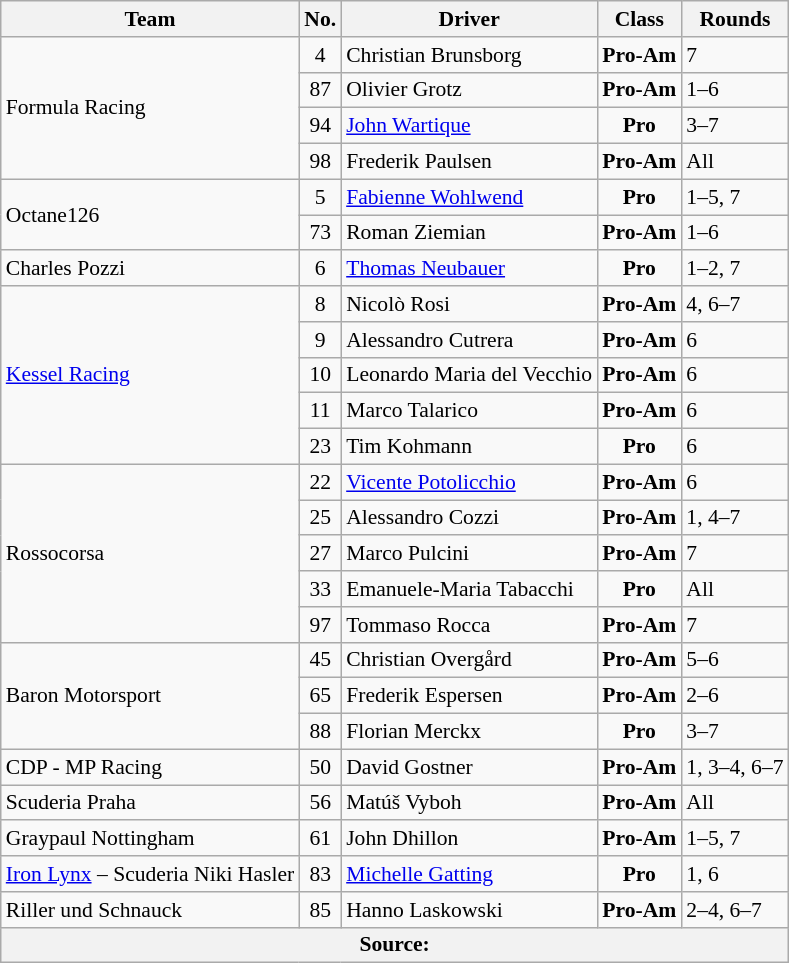<table class="wikitable" style="font-size:90%;">
<tr>
<th>Team</th>
<th>No.</th>
<th>Driver</th>
<th>Class</th>
<th>Rounds</th>
</tr>
<tr>
<td rowspan=4> Formula Racing</td>
<td align=center>4</td>
<td> Christian Brunsborg</td>
<td align=center><strong><span>Pro-Am</span></strong></td>
<td>7</td>
</tr>
<tr>
<td align=center>87</td>
<td> Olivier Grotz</td>
<td align=center><strong><span>Pro-Am</span></strong></td>
<td>1–6</td>
</tr>
<tr>
<td align=center>94</td>
<td> <a href='#'>John Wartique</a></td>
<td align=center><strong><span>Pro</span></strong></td>
<td>3–7</td>
</tr>
<tr>
<td align=center>98</td>
<td> Frederik Paulsen</td>
<td align=center><strong><span>Pro-Am</span></strong></td>
<td>All</td>
</tr>
<tr>
<td rowspan=2> Octane126</td>
<td align=center>5</td>
<td> <a href='#'>Fabienne Wohlwend</a></td>
<td align=center><strong><span>Pro</span></strong></td>
<td>1–5, 7</td>
</tr>
<tr>
<td align=center>73</td>
<td> Roman Ziemian</td>
<td align=center><strong><span>Pro-Am</span></strong></td>
<td>1–6</td>
</tr>
<tr>
<td> Charles Pozzi</td>
<td align=center>6</td>
<td> <a href='#'>Thomas Neubauer</a></td>
<td align=center><strong><span>Pro</span></strong></td>
<td>1–2, 7</td>
</tr>
<tr>
<td rowspan=5> <a href='#'>Kessel Racing</a></td>
<td align=center>8</td>
<td> Nicolò Rosi</td>
<td align=center><strong><span>Pro-Am</span></strong></td>
<td>4, 6–7</td>
</tr>
<tr>
<td align=center>9</td>
<td> Alessandro Cutrera</td>
<td align=center><strong><span>Pro-Am</span></strong></td>
<td>6</td>
</tr>
<tr>
<td align=center>10</td>
<td> Leonardo Maria del Vecchio</td>
<td align=center><strong><span>Pro-Am</span></strong></td>
<td>6</td>
</tr>
<tr>
<td align=center>11</td>
<td> Marco Talarico</td>
<td align=center><strong><span>Pro-Am</span></strong></td>
<td>6</td>
</tr>
<tr>
<td align=center>23</td>
<td> Tim Kohmann</td>
<td align=center><strong><span>Pro</span></strong></td>
<td>6</td>
</tr>
<tr>
<td rowspan=5> Rossocorsa</td>
<td align=center>22</td>
<td> <a href='#'>Vicente Potolicchio</a></td>
<td align=center><strong><span>Pro-Am</span></strong></td>
<td>6</td>
</tr>
<tr>
<td align=center>25</td>
<td> Alessandro Cozzi</td>
<td align=center><strong><span>Pro-Am</span></strong></td>
<td>1, 4–7</td>
</tr>
<tr>
<td align=center>27</td>
<td> Marco Pulcini</td>
<td align=center><strong><span>Pro-Am</span></strong></td>
<td>7</td>
</tr>
<tr>
<td align=center>33</td>
<td> Emanuele-Maria Tabacchi</td>
<td align=center><strong><span>Pro</span></strong></td>
<td>All</td>
</tr>
<tr>
<td align=center>97</td>
<td> Tommaso Rocca</td>
<td align=center><strong><span>Pro-Am</span></strong></td>
<td>7</td>
</tr>
<tr>
<td rowspan=3> Baron Motorsport</td>
<td align=center>45</td>
<td> Christian Overgård</td>
<td align=center><strong><span>Pro-Am</span></strong></td>
<td>5–6</td>
</tr>
<tr>
<td align=center>65</td>
<td> Frederik Espersen</td>
<td align=center><strong><span>Pro-Am</span></strong></td>
<td>2–6</td>
</tr>
<tr>
<td align=center>88</td>
<td> Florian Merckx</td>
<td align=center><strong><span>Pro</span></strong></td>
<td>3–7</td>
</tr>
<tr>
<td> CDP - MP Racing</td>
<td align=center>50</td>
<td> David Gostner</td>
<td align=center><strong><span>Pro-Am</span></strong></td>
<td>1, 3–4, 6–7</td>
</tr>
<tr>
<td> Scuderia Praha</td>
<td align=center>56</td>
<td> Matúš Vyboh</td>
<td align=center><strong><span>Pro-Am</span></strong></td>
<td>All</td>
</tr>
<tr>
<td> Graypaul Nottingham</td>
<td align=center>61</td>
<td> John Dhillon</td>
<td align=center><strong><span>Pro-Am</span></strong></td>
<td>1–5, 7</td>
</tr>
<tr>
<td>  <a href='#'>Iron Lynx</a> – Scuderia Niki Hasler</td>
<td align=center>83</td>
<td> <a href='#'>Michelle Gatting</a></td>
<td align=center><strong><span>Pro</span></strong></td>
<td>1, 6</td>
</tr>
<tr>
<td> Riller und Schnauck</td>
<td align=center>85</td>
<td> Hanno Laskowski</td>
<td align=center><strong><span>Pro-Am</span></strong></td>
<td>2–4, 6–7</td>
</tr>
<tr>
<th colspan=5>Source:</th>
</tr>
</table>
